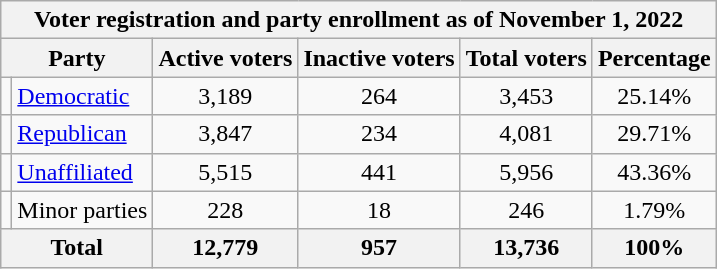<table class=wikitable>
<tr>
<th colspan = 6>Voter registration and party enrollment as of November 1, 2022</th>
</tr>
<tr>
<th colspan = 2>Party</th>
<th>Active voters</th>
<th>Inactive voters</th>
<th>Total voters</th>
<th>Percentage</th>
</tr>
<tr>
<td></td>
<td><a href='#'>Democratic</a></td>
<td align = center>3,189</td>
<td align = center>264</td>
<td align = center>3,453</td>
<td align = center>25.14%</td>
</tr>
<tr>
<td></td>
<td><a href='#'>Republican</a></td>
<td align = center>3,847</td>
<td align = center>234</td>
<td align = center>4,081</td>
<td align = center>29.71%</td>
</tr>
<tr>
<td></td>
<td><a href='#'>Unaffiliated</a></td>
<td align = center>5,515</td>
<td align = center>441</td>
<td align = center>5,956</td>
<td align = center>43.36%</td>
</tr>
<tr>
<td></td>
<td>Minor parties</td>
<td align = center>228</td>
<td align = center>18</td>
<td align = center>246</td>
<td align = center>1.79%</td>
</tr>
<tr>
<th colspan = 2>Total</th>
<th align = center>12,779</th>
<th align = center>957</th>
<th align = center>13,736</th>
<th align = center>100%</th>
</tr>
</table>
